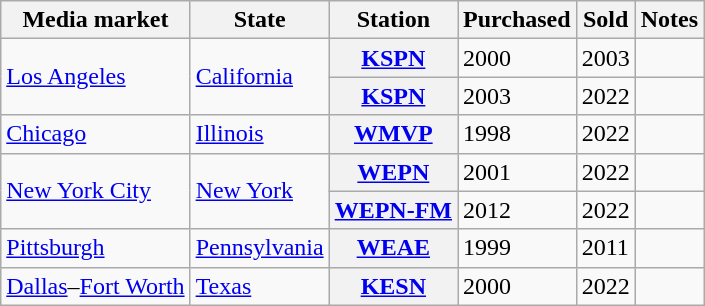<table class="wikitable sortable">
<tr>
<th scope="col">Media market</th>
<th scope="col">State</th>
<th scope="col">Station</th>
<th scope="col">Purchased</th>
<th scope="col">Sold</th>
<th scope="col" class="unsortable">Notes</th>
</tr>
<tr>
<td rowspan="2"><a href='#'>Los Angeles</a></td>
<td rowspan="2"><a href='#'>California</a></td>
<th scope="col"><a href='#'>KSPN</a></th>
<td>2000</td>
<td>2003</td>
<td></td>
</tr>
<tr>
<th scope="col"><a href='#'>KSPN</a></th>
<td>2003</td>
<td>2022</td>
<td></td>
</tr>
<tr>
<td><a href='#'>Chicago</a></td>
<td><a href='#'>Illinois</a></td>
<th scope="col"><a href='#'>WMVP</a></th>
<td>1998</td>
<td>2022</td>
<td></td>
</tr>
<tr>
<td rowspan="2"><a href='#'>New York City</a></td>
<td rowspan="2"><a href='#'>New York</a></td>
<th scope="col"><a href='#'>WEPN</a></th>
<td>2001</td>
<td>2022</td>
<td></td>
</tr>
<tr>
<th scope="col"><a href='#'>WEPN-FM</a></th>
<td>2012</td>
<td>2022</td>
<td></td>
</tr>
<tr>
<td><a href='#'>Pittsburgh</a></td>
<td><a href='#'>Pennsylvania</a></td>
<th scope="col"><a href='#'>WEAE</a></th>
<td>1999</td>
<td>2011</td>
<td></td>
</tr>
<tr>
<td><a href='#'>Dallas</a>–<a href='#'>Fort Worth</a></td>
<td><a href='#'>Texas</a></td>
<th scope="col"><a href='#'>KESN</a></th>
<td>2000</td>
<td>2022</td>
<td></td>
</tr>
</table>
